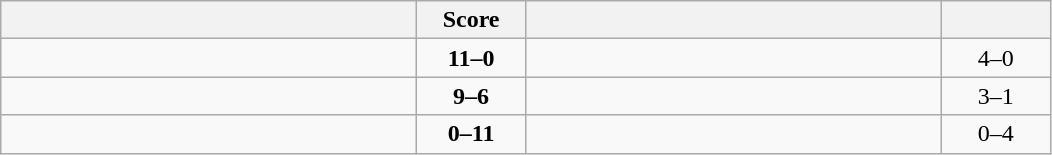<table class="wikitable" style="text-align: center; ">
<tr>
<th align="right" width="270"></th>
<th width="65">Score</th>
<th align="left" width="270"></th>
<th width="65"></th>
</tr>
<tr>
<td align="left"><strong></strong></td>
<td><strong>11–0</strong></td>
<td align="left"></td>
<td>4–0 <strong></strong></td>
</tr>
<tr>
<td align="left"><strong></strong></td>
<td><strong>9–6</strong></td>
<td align="left"></td>
<td>3–1 <strong></strong></td>
</tr>
<tr>
<td align="left"></td>
<td><strong>0–11</strong></td>
<td align="left"><strong></strong></td>
<td>0–4 <strong></strong></td>
</tr>
</table>
